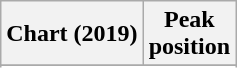<table class="wikitable sortable plainrowheaders" style="text-align:center">
<tr>
<th scope="col">Chart (2019)</th>
<th scope="col">Peak<br>position</th>
</tr>
<tr>
</tr>
<tr>
</tr>
</table>
